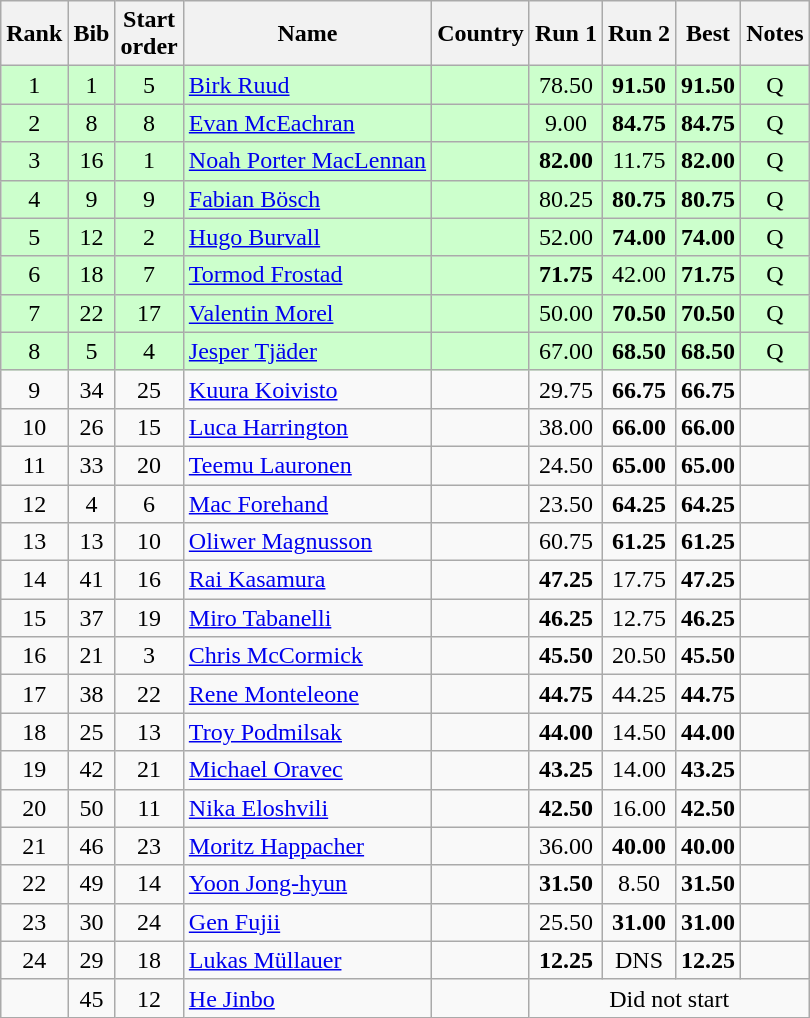<table class="wikitable sortable" style="text-align:center">
<tr>
<th>Rank</th>
<th>Bib</th>
<th>Start<br>order</th>
<th>Name</th>
<th>Country</th>
<th>Run 1</th>
<th>Run 2</th>
<th>Best</th>
<th>Notes</th>
</tr>
<tr bgcolor=ccffcc>
<td>1</td>
<td>1</td>
<td>5</td>
<td align=left><a href='#'>Birk Ruud</a></td>
<td align=left></td>
<td>78.50</td>
<td><strong>91.50</strong></td>
<td><strong>91.50</strong></td>
<td>Q</td>
</tr>
<tr bgcolor=ccffcc>
<td>2</td>
<td>8</td>
<td>8</td>
<td align=left><a href='#'>Evan McEachran</a></td>
<td align=left></td>
<td>9.00</td>
<td><strong>84.75</strong></td>
<td><strong>84.75</strong></td>
<td>Q</td>
</tr>
<tr bgcolor=ccffcc>
<td>3</td>
<td>16</td>
<td>1</td>
<td align=left><a href='#'>Noah Porter MacLennan</a></td>
<td align=left></td>
<td><strong>82.00</strong></td>
<td>11.75</td>
<td><strong>82.00</strong></td>
<td>Q</td>
</tr>
<tr bgcolor=ccffcc>
<td>4</td>
<td>9</td>
<td>9</td>
<td align=left><a href='#'>Fabian Bösch</a></td>
<td align=left></td>
<td>80.25</td>
<td><strong>80.75</strong></td>
<td><strong>80.75</strong></td>
<td>Q</td>
</tr>
<tr bgcolor=ccffcc>
<td>5</td>
<td>12</td>
<td>2</td>
<td align=left><a href='#'>Hugo Burvall</a></td>
<td align=left></td>
<td>52.00</td>
<td><strong>74.00</strong></td>
<td><strong>74.00</strong></td>
<td>Q</td>
</tr>
<tr bgcolor=ccffcc>
<td>6</td>
<td>18</td>
<td>7</td>
<td align=left><a href='#'>Tormod Frostad</a></td>
<td align=left></td>
<td><strong>71.75</strong></td>
<td>42.00</td>
<td><strong>71.75</strong></td>
<td>Q</td>
</tr>
<tr bgcolor=ccffcc>
<td>7</td>
<td>22</td>
<td>17</td>
<td align=left><a href='#'>Valentin Morel</a></td>
<td align=left></td>
<td>50.00</td>
<td><strong>70.50</strong></td>
<td><strong>70.50</strong></td>
<td>Q</td>
</tr>
<tr bgcolor=ccffcc>
<td>8</td>
<td>5</td>
<td>4</td>
<td align=left><a href='#'>Jesper Tjäder</a></td>
<td align=left></td>
<td>67.00</td>
<td><strong>68.50</strong></td>
<td><strong>68.50</strong></td>
<td>Q</td>
</tr>
<tr>
<td>9</td>
<td>34</td>
<td>25</td>
<td align=left><a href='#'>Kuura Koivisto</a></td>
<td align=left></td>
<td>29.75</td>
<td><strong>66.75</strong></td>
<td><strong>66.75</strong></td>
<td></td>
</tr>
<tr>
<td>10</td>
<td>26</td>
<td>15</td>
<td align=left><a href='#'>Luca Harrington</a></td>
<td align=left></td>
<td>38.00</td>
<td><strong>66.00</strong></td>
<td><strong>66.00</strong></td>
<td></td>
</tr>
<tr>
<td>11</td>
<td>33</td>
<td>20</td>
<td align=left><a href='#'>Teemu Lauronen</a></td>
<td align=left></td>
<td>24.50</td>
<td><strong>65.00</strong></td>
<td><strong>65.00</strong></td>
<td></td>
</tr>
<tr>
<td>12</td>
<td>4</td>
<td>6</td>
<td align=left><a href='#'>Mac Forehand</a></td>
<td align=left></td>
<td>23.50</td>
<td><strong>64.25</strong></td>
<td><strong>64.25</strong></td>
<td></td>
</tr>
<tr>
<td>13</td>
<td>13</td>
<td>10</td>
<td align=left><a href='#'>Oliwer Magnusson</a></td>
<td align=left></td>
<td>60.75</td>
<td><strong>61.25</strong></td>
<td><strong>61.25</strong></td>
<td></td>
</tr>
<tr>
<td>14</td>
<td>41</td>
<td>16</td>
<td align=left><a href='#'>Rai Kasamura</a></td>
<td align=left></td>
<td><strong>47.25</strong></td>
<td>17.75</td>
<td><strong>47.25</strong></td>
<td></td>
</tr>
<tr>
<td>15</td>
<td>37</td>
<td>19</td>
<td align=left><a href='#'>Miro Tabanelli</a></td>
<td align=left></td>
<td><strong>46.25</strong></td>
<td>12.75</td>
<td><strong>46.25</strong></td>
<td></td>
</tr>
<tr>
<td>16</td>
<td>21</td>
<td>3</td>
<td align=left><a href='#'>Chris McCormick</a></td>
<td align=left></td>
<td><strong>45.50</strong></td>
<td>20.50</td>
<td><strong>45.50</strong></td>
<td></td>
</tr>
<tr>
<td>17</td>
<td>38</td>
<td>22</td>
<td align=left><a href='#'>Rene Monteleone</a></td>
<td align=left></td>
<td><strong>44.75</strong></td>
<td>44.25</td>
<td><strong>44.75</strong></td>
<td></td>
</tr>
<tr>
<td>18</td>
<td>25</td>
<td>13</td>
<td align=left><a href='#'>Troy Podmilsak</a></td>
<td align=left></td>
<td><strong>44.00</strong></td>
<td>14.50</td>
<td><strong>44.00</strong></td>
<td></td>
</tr>
<tr>
<td>19</td>
<td>42</td>
<td>21</td>
<td align=left><a href='#'>Michael Oravec</a></td>
<td align=left></td>
<td><strong>43.25</strong></td>
<td>14.00</td>
<td><strong>43.25</strong></td>
<td></td>
</tr>
<tr>
<td>20</td>
<td>50</td>
<td>11</td>
<td align=left><a href='#'>Nika Eloshvili</a></td>
<td align=left></td>
<td><strong>42.50</strong></td>
<td>16.00</td>
<td><strong>42.50</strong></td>
<td></td>
</tr>
<tr>
<td>21</td>
<td>46</td>
<td>23</td>
<td align=left><a href='#'>Moritz Happacher</a></td>
<td align=left></td>
<td>36.00</td>
<td><strong>40.00</strong></td>
<td><strong>40.00</strong></td>
<td></td>
</tr>
<tr>
<td>22</td>
<td>49</td>
<td>14</td>
<td align=left><a href='#'>Yoon Jong-hyun</a></td>
<td align=left></td>
<td><strong>31.50</strong></td>
<td>8.50</td>
<td><strong>31.50</strong></td>
<td></td>
</tr>
<tr>
<td>23</td>
<td>30</td>
<td>24</td>
<td align=left><a href='#'>Gen Fujii</a></td>
<td align=left></td>
<td>25.50</td>
<td><strong>31.00</strong></td>
<td><strong>31.00</strong></td>
<td></td>
</tr>
<tr>
<td>24</td>
<td>29</td>
<td>18</td>
<td align=left><a href='#'>Lukas Müllauer</a></td>
<td align=left></td>
<td><strong>12.25</strong></td>
<td>DNS</td>
<td><strong>12.25</strong></td>
<td></td>
</tr>
<tr>
<td></td>
<td>45</td>
<td>12</td>
<td align=left><a href='#'>He Jinbo</a></td>
<td align=left></td>
<td colspan=4>Did not start</td>
</tr>
</table>
